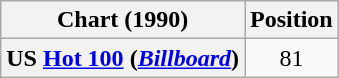<table class="wikitable sortable plainrowheaders">
<tr>
<th>Chart (1990)</th>
<th>Position</th>
</tr>
<tr>
<th scope="row">US <a href='#'>Hot 100</a> (<em><a href='#'>Billboard</a></em>)</th>
<td style="text-align:center;">81</td>
</tr>
</table>
